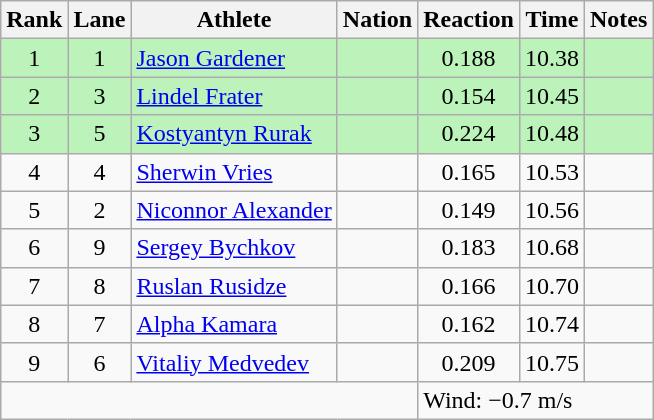<table class="wikitable sortable" style="text-align:center">
<tr>
<th>Rank</th>
<th>Lane</th>
<th>Athlete</th>
<th>Nation</th>
<th>Reaction</th>
<th>Time</th>
<th>Notes</th>
</tr>
<tr bgcolor=bbf3bb>
<td>1</td>
<td>1</td>
<td align="left"><a href='#'>Jason Gardener</a></td>
<td align="left"></td>
<td align="center">0.188</td>
<td>10.38</td>
<td></td>
</tr>
<tr bgcolor=bbf3bb>
<td>2</td>
<td>3</td>
<td align="left"><a href='#'>Lindel Frater</a></td>
<td align="left"></td>
<td align="center">0.154</td>
<td>10.45</td>
<td></td>
</tr>
<tr bgcolor=bbf3bb>
<td>3</td>
<td>5</td>
<td align="left"><a href='#'>Kostyantyn Rurak</a></td>
<td align="left"></td>
<td align="center">0.224</td>
<td>10.48</td>
<td></td>
</tr>
<tr>
<td>4</td>
<td>4</td>
<td align="left"><a href='#'>Sherwin Vries</a></td>
<td align="left"></td>
<td align="center">0.165</td>
<td>10.53</td>
<td></td>
</tr>
<tr>
<td>5</td>
<td>2</td>
<td align="left"><a href='#'>Niconnor Alexander</a></td>
<td align="left"></td>
<td align="center">0.149</td>
<td>10.56</td>
<td></td>
</tr>
<tr>
<td>6</td>
<td>9</td>
<td align="left"><a href='#'>Sergey Bychkov</a></td>
<td align="left"></td>
<td align="center">0.183</td>
<td>10.68</td>
<td></td>
</tr>
<tr>
<td>7</td>
<td>8</td>
<td align="left"><a href='#'>Ruslan Rusidze</a></td>
<td align="left"></td>
<td align="center">0.166</td>
<td>10.70</td>
<td></td>
</tr>
<tr>
<td>8</td>
<td>7</td>
<td align="left"><a href='#'>Alpha Kamara</a></td>
<td align="left"></td>
<td align="center">0.162</td>
<td>10.74</td>
<td></td>
</tr>
<tr>
<td>9</td>
<td>6</td>
<td align="left"><a href='#'>Vitaliy Medvedev</a></td>
<td align="left"></td>
<td align="center">0.209</td>
<td>10.75</td>
<td></td>
</tr>
<tr class="sortbottom">
<td colspan=4></td>
<td colspan="3" style="text-align:left;">Wind: −0.7 m/s</td>
</tr>
</table>
